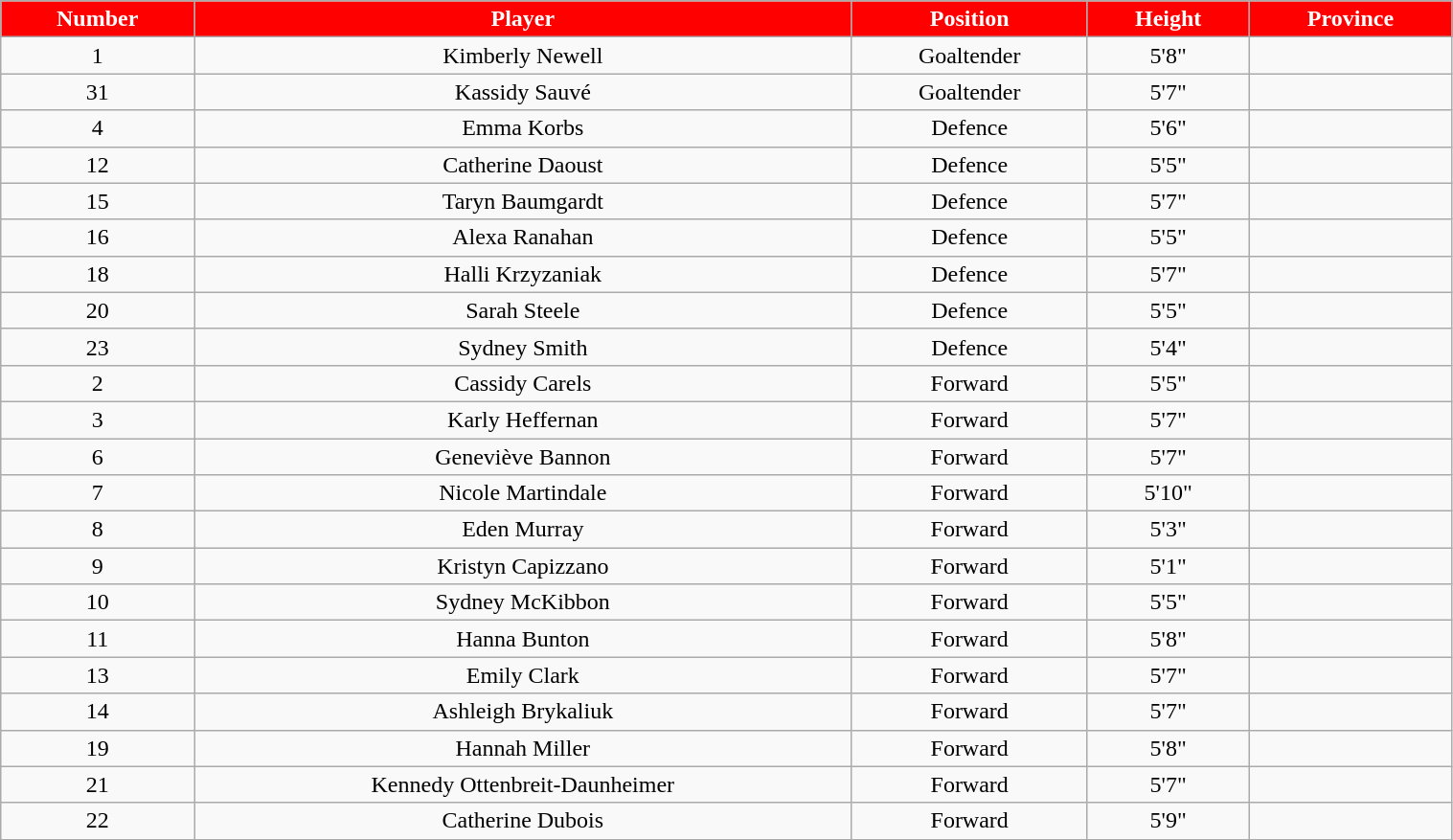<table class="wikitable" width="80%">
<tr align="center"  style=" background:red; color:#FFFFFF;">
<td><strong>Number</strong></td>
<td><strong>Player</strong></td>
<td><strong>Position</strong></td>
<td><strong>Height</strong></td>
<td><strong>Province</strong></td>
</tr>
<tr align="center" bgcolor="">
<td>1</td>
<td>Kimberly Newell</td>
<td>Goaltender</td>
<td>5'8"</td>
<td></td>
</tr>
<tr align="center" bgcolor="">
<td>31</td>
<td>Kassidy Sauvé</td>
<td>Goaltender</td>
<td>5'7"</td>
<td></td>
</tr>
<tr align="center" bgcolor="">
<td>4</td>
<td>Emma Korbs</td>
<td>Defence</td>
<td>5'6"</td>
<td></td>
</tr>
<tr align="center" bgcolor="">
<td>12</td>
<td>Catherine Daoust</td>
<td>Defence</td>
<td>5'5"</td>
<td></td>
</tr>
<tr align="center" bgcolor="">
<td>15</td>
<td>Taryn Baumgardt</td>
<td>Defence</td>
<td>5'7"</td>
<td></td>
</tr>
<tr align="center" bgcolor="">
<td>16</td>
<td>Alexa Ranahan</td>
<td>Defence</td>
<td>5'5"</td>
<td></td>
</tr>
<tr align="center" bgcolor="">
<td>18</td>
<td>Halli Krzyzaniak</td>
<td>Defence</td>
<td>5'7"</td>
<td></td>
</tr>
<tr align="center" bgcolor="">
<td>20</td>
<td>Sarah Steele</td>
<td>Defence</td>
<td>5'5"</td>
<td></td>
</tr>
<tr align="center" bgcolor="">
<td>23</td>
<td>Sydney Smith</td>
<td>Defence</td>
<td>5'4"</td>
<td></td>
</tr>
<tr align="center" bgcolor="">
<td>2</td>
<td>Cassidy Carels</td>
<td>Forward</td>
<td>5'5"</td>
<td></td>
</tr>
<tr align="center" bgcolor="">
<td>3</td>
<td>Karly Heffernan</td>
<td>Forward</td>
<td>5'7"</td>
<td></td>
</tr>
<tr align="center" bgcolor="">
<td>6</td>
<td>Geneviève Bannon</td>
<td>Forward</td>
<td>5'7"</td>
<td></td>
</tr>
<tr align="center" bgcolor="">
<td>7</td>
<td>Nicole Martindale</td>
<td>Forward</td>
<td>5'10"</td>
<td></td>
</tr>
<tr align="center" bgcolor="">
<td>8</td>
<td>Eden Murray</td>
<td>Forward</td>
<td>5'3"</td>
<td></td>
</tr>
<tr align="center" bgcolor="">
<td>9</td>
<td>Kristyn Capizzano</td>
<td>Forward</td>
<td>5'1"</td>
<td></td>
</tr>
<tr align="center" bgcolor="">
<td>10</td>
<td>Sydney McKibbon</td>
<td>Forward</td>
<td>5'5"</td>
<td></td>
</tr>
<tr align="center" bgcolor="">
<td>11</td>
<td>Hanna Bunton</td>
<td>Forward</td>
<td>5'8"</td>
<td></td>
</tr>
<tr align="center" bgcolor="">
<td>13</td>
<td>Emily Clark</td>
<td>Forward</td>
<td>5'7"</td>
<td></td>
</tr>
<tr align="center" bgcolor="">
<td>14</td>
<td>Ashleigh Brykaliuk</td>
<td>Forward</td>
<td>5'7"</td>
<td></td>
</tr>
<tr align="center" bgcolor="">
<td>19</td>
<td>Hannah Miller</td>
<td>Forward</td>
<td>5'8"</td>
<td></td>
</tr>
<tr align="center" bgcolor="">
<td>21</td>
<td>Kennedy Ottenbreit-Daunheimer</td>
<td>Forward</td>
<td>5'7"</td>
<td></td>
</tr>
<tr align="center" bgcolor="">
<td>22</td>
<td>Catherine Dubois</td>
<td>Forward</td>
<td>5'9"</td>
<td></td>
</tr>
<tr align="center" bgcolor="">
</tr>
</table>
